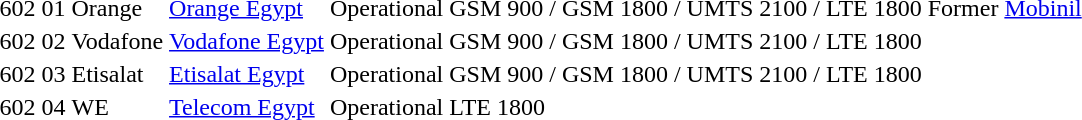<table>
<tr>
<td>602</td>
<td>01</td>
<td>Orange</td>
<td><a href='#'>Orange Egypt</a></td>
<td>Operational</td>
<td>GSM 900 / GSM 1800 / UMTS 2100 / LTE 1800</td>
<td>Former <a href='#'>Mobinil</a></td>
</tr>
<tr>
<td>602</td>
<td>02</td>
<td>Vodafone</td>
<td><a href='#'>Vodafone Egypt</a></td>
<td>Operational</td>
<td>GSM 900 / GSM 1800 / UMTS 2100 / LTE 1800</td>
<td></td>
</tr>
<tr>
<td>602</td>
<td>03</td>
<td>Etisalat</td>
<td><a href='#'>Etisalat Egypt</a></td>
<td>Operational</td>
<td>GSM 900 / GSM 1800 / UMTS 2100 / LTE 1800</td>
<td></td>
</tr>
<tr>
<td>602</td>
<td>04</td>
<td>WE</td>
<td><a href='#'>Telecom Egypt</a></td>
<td>Operational</td>
<td>LTE 1800</td>
<td></td>
</tr>
</table>
